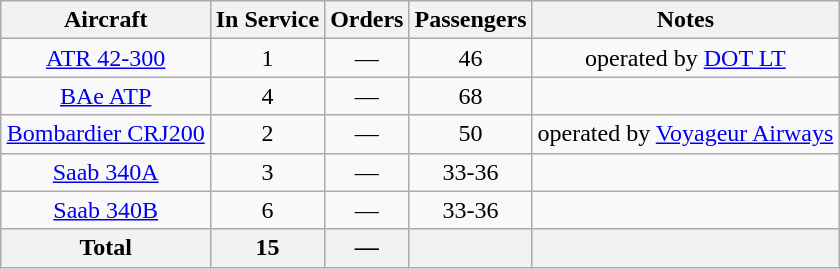<table class="wikitable" style="margin:1em auto; border-collapse:collapse;text-align:center">
<tr>
<th>Aircraft</th>
<th>In Service</th>
<th>Orders</th>
<th>Passengers</th>
<th>Notes</th>
</tr>
<tr>
<td><a href='#'>ATR 42-300</a></td>
<td align="center">1</td>
<td align="center">—</td>
<td align="center">46</td>
<td>operated by <a href='#'>DOT LT</a></td>
</tr>
<tr>
<td><a href='#'>BAe ATP</a></td>
<td align="center">4</td>
<td align="center">—</td>
<td align="center">68</td>
<td></td>
</tr>
<tr>
<td><a href='#'>Bombardier CRJ200</a></td>
<td align="center">2</td>
<td align="center">—</td>
<td align="center">50</td>
<td>operated by <a href='#'>Voyageur Airways</a></td>
</tr>
<tr>
<td><a href='#'>Saab 340A</a></td>
<td align="center">3</td>
<td align="center">—</td>
<td align="center">33-36</td>
<td></td>
</tr>
<tr>
<td><a href='#'>Saab 340B</a></td>
<td align="center">6</td>
<td align="center">—</td>
<td align="center">33-36</td>
<td></td>
</tr>
<tr>
<th>Total</th>
<th>15</th>
<th>—</th>
<th></th>
<th></th>
</tr>
</table>
